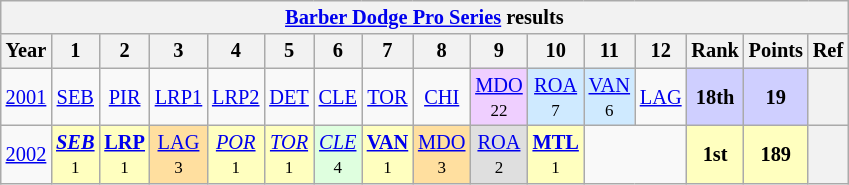<table class="wikitable" style="text-align:center; font-size:85%">
<tr>
<th colspan=45><a href='#'>Barber Dodge Pro Series</a> results</th>
</tr>
<tr>
<th>Year</th>
<th>1</th>
<th>2</th>
<th>3</th>
<th>4</th>
<th>5</th>
<th>6</th>
<th>7</th>
<th>8</th>
<th>9</th>
<th>10</th>
<th>11</th>
<th>12</th>
<th>Rank</th>
<th>Points</th>
<th>Ref</th>
</tr>
<tr>
<td><a href='#'>2001</a></td>
<td><a href='#'>SEB</a></td>
<td><a href='#'>PIR</a></td>
<td><a href='#'>LRP1</a></td>
<td><a href='#'>LRP2</a></td>
<td><a href='#'>DET</a></td>
<td><a href='#'>CLE</a></td>
<td><a href='#'>TOR</a></td>
<td><a href='#'>CHI</a></td>
<td style="background:#EFCFFF;"><a href='#'>MDO</a><br><small>22</small></td>
<td style="background:#CFEAFF;"><a href='#'>ROA</a><br><small>7</small></td>
<td style="background:#CFEAFF;"><a href='#'>VAN</a><br><small>6</small></td>
<td><a href='#'>LAG</a></td>
<th style="background:#CFCFFF;">18th</th>
<th style="background:#CFCFFF;">19</th>
<th></th>
</tr>
<tr>
<td><a href='#'>2002</a></td>
<td style="background:#FFFFBF;"><strong><em><a href='#'>SEB</a></em></strong><br><small>1</small></td>
<td style="background:#FFFFBF;"><strong><a href='#'>LRP</a></strong><br><small>1</small></td>
<td style="background:#FFDF9F;"><a href='#'>LAG</a><br><small>3</small></td>
<td style="background:#FFFFBF;"><em><a href='#'>POR</a></em><br><small>1</small></td>
<td style="background:#FFFFBF;"><em><a href='#'>TOR</a></em><br><small>1</small></td>
<td style="background:#DFFFDF;"><em><a href='#'>CLE</a></em><br><small>4</small></td>
<td style="background:#FFFFBF;"><strong><a href='#'>VAN</a></strong><br><small>1</small></td>
<td style="background:#FFDF9F;"><a href='#'>MDO</a><br><small>3</small></td>
<td style="background:#DFDFDF;"><a href='#'>ROA</a><br><small>2</small></td>
<td style="background:#FFFFBF;"><strong><a href='#'>MTL</a></strong><br><small>1</small></td>
<td colspan=2></td>
<th style="background:#FFFFBF;">1st</th>
<th style="background:#FFFFBF;">189</th>
<th></th>
</tr>
</table>
